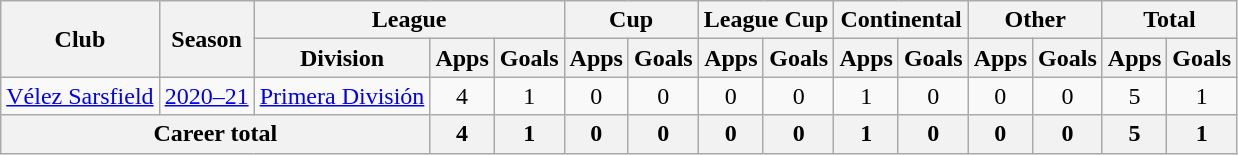<table class="wikitable" style="text-align:center">
<tr>
<th rowspan="2">Club</th>
<th rowspan="2">Season</th>
<th colspan="3">League</th>
<th colspan="2">Cup</th>
<th colspan="2">League Cup</th>
<th colspan="2">Continental</th>
<th colspan="2">Other</th>
<th colspan="2">Total</th>
</tr>
<tr>
<th>Division</th>
<th>Apps</th>
<th>Goals</th>
<th>Apps</th>
<th>Goals</th>
<th>Apps</th>
<th>Goals</th>
<th>Apps</th>
<th>Goals</th>
<th>Apps</th>
<th>Goals</th>
<th>Apps</th>
<th>Goals</th>
</tr>
<tr>
<td rowspan="1"><a href='#'>Vélez Sarsfield</a></td>
<td><a href='#'>2020–21</a></td>
<td rowspan="1"><a href='#'>Primera División</a></td>
<td>4</td>
<td>1</td>
<td>0</td>
<td>0</td>
<td>0</td>
<td>0</td>
<td>1</td>
<td>0</td>
<td>0</td>
<td>0</td>
<td>5</td>
<td>1</td>
</tr>
<tr>
<th colspan="3">Career total</th>
<th>4</th>
<th>1</th>
<th>0</th>
<th>0</th>
<th>0</th>
<th>0</th>
<th>1</th>
<th>0</th>
<th>0</th>
<th>0</th>
<th>5</th>
<th>1</th>
</tr>
</table>
